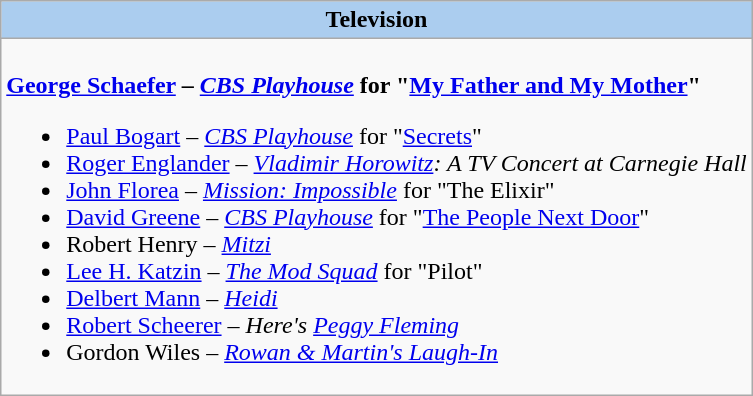<table class=wikitable style="width="100%">
<tr>
<th colspan="2" style="background:#abcdef;">Television</th>
</tr>
<tr>
<td colspan="2" style="vertical-align:top;"><br><strong><a href='#'>George Schaefer</a> – <em><a href='#'>CBS Playhouse</a></em> for "<a href='#'>My Father and My Mother</a>"</strong><ul><li><a href='#'>Paul Bogart</a> – <em><a href='#'>CBS Playhouse</a></em> for "<a href='#'>Secrets</a>"</li><li><a href='#'>Roger Englander</a> – <em><a href='#'>Vladimir Horowitz</a>: A TV Concert at Carnegie Hall</em></li><li><a href='#'>John Florea</a> – <em><a href='#'>Mission: Impossible</a></em> for "The Elixir"</li><li><a href='#'>David Greene</a> – <em><a href='#'>CBS Playhouse</a></em> for "<a href='#'>The People Next Door</a>"</li><li>Robert Henry – <em><a href='#'>Mitzi</a></em></li><li><a href='#'>Lee H. Katzin</a> – <em><a href='#'>The Mod Squad</a></em> for "Pilot"</li><li><a href='#'>Delbert Mann</a> – <em><a href='#'>Heidi</a></em></li><li><a href='#'>Robert Scheerer</a> – <em>Here's <a href='#'>Peggy Fleming</a></em></li><li>Gordon Wiles – <em><a href='#'>Rowan & Martin's Laugh-In</a></em></li></ul></td>
</tr>
</table>
